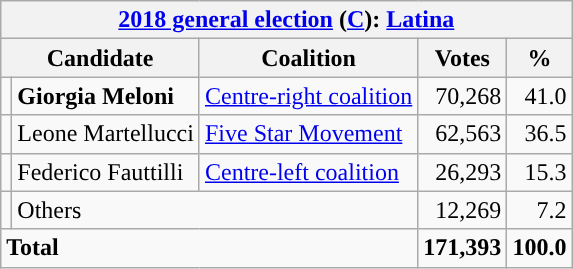<table class="wikitable" style="text-align: right">
<tr>
<th colspan="5"><a href='#'>2018 general election</a> (<a href='#'>C</a>): <a href='#'>Latina</a></th>
</tr>
<tr>
<th colspan="2">Candidate</th>
<th>Coalition</th>
<th>Votes</th>
<th>%</th>
</tr>
<tr>
<td></td>
<td align="left"><strong>Giorgia Meloni</strong></td>
<td align="left"><a href='#'>Centre-right coalition</a></td>
<td>70,268</td>
<td>41.0</td>
</tr>
<tr>
<td></td>
<td align="left">Leone Martellucci</td>
<td align="left"><a href='#'>Five Star Movement</a></td>
<td>62,563</td>
<td>36.5</td>
</tr>
<tr>
<td></td>
<td align="left">Federico Fauttilli</td>
<td align="left"><a href='#'>Centre-left coalition</a></td>
<td>26,293</td>
<td>15.3</td>
</tr>
<tr>
<td></td>
<td align="left" colspan="2">Others</td>
<td>12,269</td>
<td>7.2</td>
</tr>
<tr>
<td align="left" colspan="3"><strong>Total</strong></td>
<td><strong>171,393</strong></td>
<td><strong>100.0</strong></td>
</tr>
</table>
